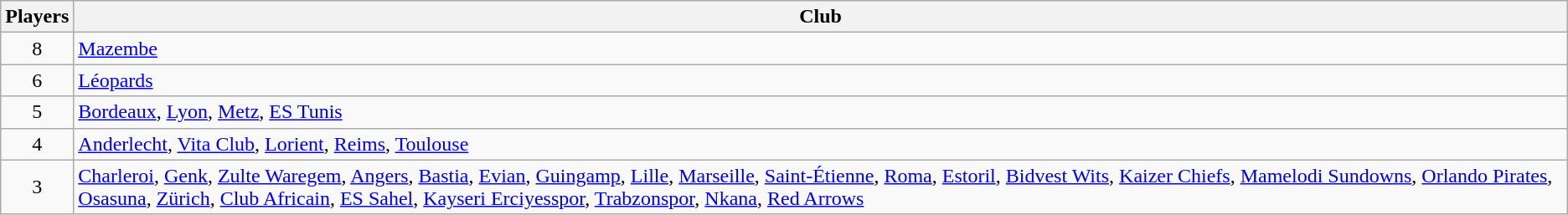<table class="wikitable">
<tr>
<th>Players</th>
<th>Club</th>
</tr>
<tr>
<td align="center">8</td>
<td> <a href='#'>Mazembe</a></td>
</tr>
<tr>
<td align="center">6</td>
<td> <a href='#'>Léopards</a></td>
</tr>
<tr>
<td align="center">5</td>
<td> <a href='#'>Bordeaux</a>,  <a href='#'>Lyon</a>,  <a href='#'>Metz</a>,  <a href='#'>ES Tunis</a></td>
</tr>
<tr>
<td align="center">4</td>
<td> <a href='#'>Anderlecht</a>,  <a href='#'>Vita Club</a>,  <a href='#'>Lorient</a>,  <a href='#'>Reims</a>,  <a href='#'>Toulouse</a></td>
</tr>
<tr>
<td align="center">3</td>
<td> <a href='#'>Charleroi</a>,  <a href='#'>Genk</a>,  <a href='#'>Zulte Waregem</a>,  <a href='#'>Angers</a>,  <a href='#'>Bastia</a>,  <a href='#'>Evian</a>,  <a href='#'>Guingamp</a>,  <a href='#'>Lille</a>,  <a href='#'>Marseille</a>,  <a href='#'>Saint-Étienne</a>,  <a href='#'>Roma</a>,  <a href='#'>Estoril</a>,  <a href='#'>Bidvest Wits</a>,  <a href='#'>Kaizer Chiefs</a>,  <a href='#'>Mamelodi Sundowns</a>,  <a href='#'>Orlando Pirates</a>,  <a href='#'>Osasuna</a>,  <a href='#'>Zürich</a>,  <a href='#'>Club Africain</a>,  <a href='#'>ES Sahel</a>,  <a href='#'>Kayseri Erciyesspor</a>,  <a href='#'>Trabzonspor</a>,  <a href='#'>Nkana</a>,  <a href='#'>Red Arrows</a></td>
</tr>
</table>
